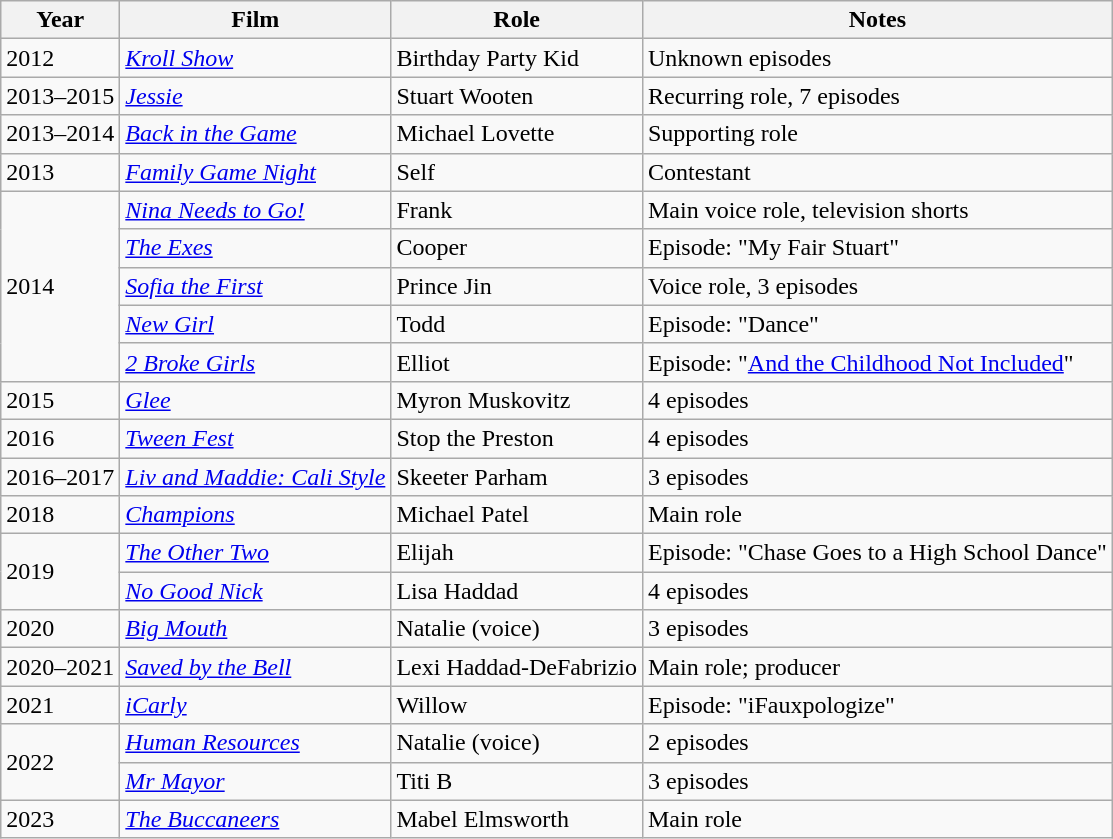<table class="wikitable sortable">
<tr>
<th>Year</th>
<th>Film</th>
<th>Role</th>
<th class="unsortable">Notes</th>
</tr>
<tr>
<td>2012</td>
<td><em><a href='#'>Kroll Show</a></em></td>
<td>Birthday Party Kid</td>
<td>Unknown episodes</td>
</tr>
<tr>
<td>2013–2015</td>
<td><em><a href='#'>Jessie</a></em></td>
<td>Stuart Wooten</td>
<td>Recurring role, 7 episodes</td>
</tr>
<tr>
<td>2013–2014</td>
<td><em><a href='#'>Back in the Game</a></em></td>
<td>Michael Lovette</td>
<td>Supporting role</td>
</tr>
<tr>
<td>2013</td>
<td><em><a href='#'>Family Game Night</a></em></td>
<td>Self</td>
<td>Contestant</td>
</tr>
<tr>
<td rowspan="5">2014</td>
<td><em><a href='#'>Nina Needs to Go!</a></em></td>
<td>Frank</td>
<td>Main voice role, television shorts</td>
</tr>
<tr>
<td><em><a href='#'>The Exes</a></em></td>
<td>Cooper</td>
<td>Episode: "My Fair Stuart"</td>
</tr>
<tr>
<td><em><a href='#'>Sofia the First</a></em></td>
<td>Prince Jin</td>
<td>Voice role, 3 episodes</td>
</tr>
<tr>
<td><em><a href='#'>New Girl</a></em></td>
<td>Todd</td>
<td>Episode: "Dance"</td>
</tr>
<tr>
<td><em><a href='#'>2 Broke Girls</a></em></td>
<td>Elliot</td>
<td>Episode: "<a href='#'>And the Childhood Not Included</a>"</td>
</tr>
<tr>
<td>2015</td>
<td><em><a href='#'>Glee</a></em></td>
<td>Myron Muskovitz</td>
<td>4 episodes</td>
</tr>
<tr>
<td>2016</td>
<td><em><a href='#'>Tween Fest</a></em></td>
<td>Stop the Preston</td>
<td>4 episodes</td>
</tr>
<tr>
<td>2016–2017</td>
<td><em><a href='#'>Liv and Maddie: Cali Style</a></em></td>
<td>Skeeter Parham</td>
<td>3 episodes</td>
</tr>
<tr>
<td>2018</td>
<td><em><a href='#'>Champions</a></em></td>
<td>Michael Patel</td>
<td>Main role</td>
</tr>
<tr>
<td rowspan="2">2019</td>
<td><em><a href='#'>The Other Two</a></em></td>
<td>Elijah</td>
<td>Episode: "Chase Goes to a High School Dance"</td>
</tr>
<tr>
<td><em><a href='#'>No Good Nick</a></em></td>
<td>Lisa Haddad</td>
<td>4 episodes</td>
</tr>
<tr>
<td>2020</td>
<td><em><a href='#'>Big Mouth</a></em></td>
<td>Natalie (voice)</td>
<td>3 episodes</td>
</tr>
<tr>
<td>2020–2021</td>
<td><em><a href='#'>Saved by the Bell</a></em></td>
<td>Lexi Haddad-DeFabrizio</td>
<td>Main role; producer</td>
</tr>
<tr>
<td>2021</td>
<td><em><a href='#'>iCarly</a></em></td>
<td>Willow</td>
<td>Episode: "iFauxpologize"</td>
</tr>
<tr>
<td rowspan="2">2022</td>
<td><em><a href='#'>Human Resources</a></em></td>
<td>Natalie (voice)</td>
<td>2 episodes</td>
</tr>
<tr>
<td><em><a href='#'>Mr Mayor</a></em></td>
<td>Titi B</td>
<td>3 episodes</td>
</tr>
<tr>
<td>2023</td>
<td><em><a href='#'>The Buccaneers</a></em></td>
<td>Mabel Elmsworth</td>
<td>Main role</td>
</tr>
</table>
